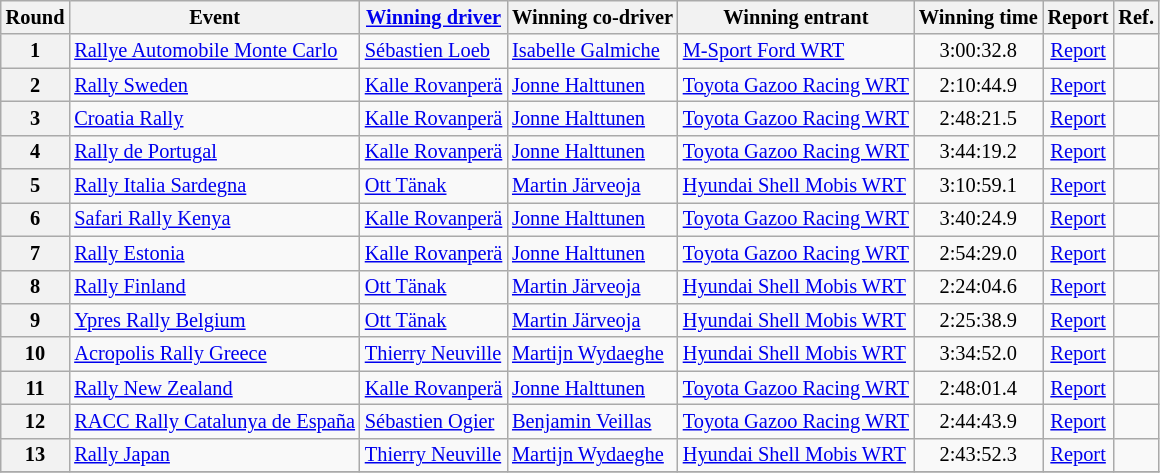<table class="wikitable" style="font-size: 85%;">
<tr>
<th>Round</th>
<th>Event</th>
<th><a href='#'>Winning driver</a></th>
<th>Winning co-driver</th>
<th>Winning entrant</th>
<th>Winning time</th>
<th>Report</th>
<th>Ref.</th>
</tr>
<tr>
<th>1</th>
<td> <a href='#'>Rallye Automobile Monte Carlo</a></td>
<td> <a href='#'>Sébastien Loeb</a></td>
<td nowrap> <a href='#'>Isabelle Galmiche</a></td>
<td> <a href='#'>M-Sport Ford WRT</a></td>
<td align="center">3:00:32.8</td>
<td align="center"><a href='#'>Report</a></td>
<td align="center"></td>
</tr>
<tr>
<th>2</th>
<td> <a href='#'>Rally Sweden</a></td>
<td nowrap> <a href='#'>Kalle Rovanperä</a></td>
<td> <a href='#'>Jonne Halttunen</a></td>
<td nowrap> <a href='#'>Toyota Gazoo Racing WRT</a></td>
<td align="center">2:10:44.9</td>
<td align="center"><a href='#'>Report</a></td>
<td align="center"></td>
</tr>
<tr>
<th>3</th>
<td> <a href='#'>Croatia Rally</a></td>
<td> <a href='#'>Kalle Rovanperä</a></td>
<td> <a href='#'>Jonne Halttunen</a></td>
<td> <a href='#'>Toyota Gazoo Racing WRT</a></td>
<td align="center">2:48:21.5</td>
<td align="center"><a href='#'>Report</a></td>
<td align="center"></td>
</tr>
<tr>
<th>4</th>
<td> <a href='#'>Rally de Portugal</a></td>
<td> <a href='#'>Kalle Rovanperä</a></td>
<td> <a href='#'>Jonne Halttunen</a></td>
<td> <a href='#'>Toyota Gazoo Racing WRT</a></td>
<td align="center">3:44:19.2</td>
<td align="center"><a href='#'>Report</a></td>
<td align="center"></td>
</tr>
<tr>
<th>5</th>
<td> <a href='#'>Rally Italia Sardegna</a></td>
<td> <a href='#'>Ott Tänak</a></td>
<td> <a href='#'>Martin Järveoja</a></td>
<td> <a href='#'>Hyundai Shell Mobis WRT</a></td>
<td align="center">3:10:59.1</td>
<td align="center"><a href='#'>Report</a></td>
<td align="center"></td>
</tr>
<tr>
<th>6</th>
<td> <a href='#'>Safari Rally Kenya</a></td>
<td> <a href='#'>Kalle Rovanperä</a></td>
<td> <a href='#'>Jonne Halttunen</a></td>
<td> <a href='#'>Toyota Gazoo Racing WRT</a></td>
<td align="center">3:40:24.9</td>
<td align="center"><a href='#'>Report</a></td>
<td align="center"></td>
</tr>
<tr>
<th>7</th>
<td> <a href='#'>Rally Estonia</a></td>
<td> <a href='#'>Kalle Rovanperä</a></td>
<td> <a href='#'>Jonne Halttunen</a></td>
<td> <a href='#'>Toyota Gazoo Racing WRT</a></td>
<td align="center">2:54:29.0</td>
<td align="center"><a href='#'>Report</a></td>
<td align="center"></td>
</tr>
<tr>
<th>8</th>
<td> <a href='#'>Rally Finland</a></td>
<td> <a href='#'>Ott Tänak</a></td>
<td> <a href='#'>Martin Järveoja</a></td>
<td> <a href='#'>Hyundai Shell Mobis WRT</a></td>
<td align="center">2:24:04.6</td>
<td align="center"><a href='#'>Report</a></td>
<td align="center"></td>
</tr>
<tr>
<th>9</th>
<td> <a href='#'>Ypres Rally Belgium</a></td>
<td> <a href='#'>Ott Tänak</a></td>
<td> <a href='#'>Martin Järveoja</a></td>
<td> <a href='#'>Hyundai Shell Mobis WRT</a></td>
<td align="center">2:25:38.9</td>
<td align="center"><a href='#'>Report</a></td>
<td align="center"></td>
</tr>
<tr>
<th>10</th>
<td> <a href='#'>Acropolis Rally Greece</a></td>
<td> <a href='#'>Thierry Neuville</a></td>
<td nowrap> <a href='#'>Martijn Wydaeghe</a></td>
<td> <a href='#'>Hyundai Shell Mobis WRT</a></td>
<td align="center">3:34:52.0</td>
<td align="center"><a href='#'>Report</a></td>
<td align="center"></td>
</tr>
<tr>
<th>11</th>
<td> <a href='#'>Rally New Zealand</a></td>
<td> <a href='#'>Kalle Rovanperä</a></td>
<td> <a href='#'>Jonne Halttunen</a></td>
<td> <a href='#'>Toyota Gazoo Racing WRT</a></td>
<td align="center">2:48:01.4</td>
<td align="center"><a href='#'>Report</a></td>
<td align="center"></td>
</tr>
<tr>
<th>12</th>
<td nowrap> <a href='#'>RACC Rally Catalunya de España</a></td>
<td> <a href='#'>Sébastien Ogier</a></td>
<td> <a href='#'>Benjamin Veillas</a></td>
<td> <a href='#'>Toyota Gazoo Racing WRT</a></td>
<td align="center">2:44:43.9</td>
<td align="center"><a href='#'>Report</a></td>
<td align="center"></td>
</tr>
<tr>
<th>13</th>
<td> <a href='#'>Rally Japan</a></td>
<td> <a href='#'>Thierry Neuville</a></td>
<td> <a href='#'>Martijn Wydaeghe</a></td>
<td> <a href='#'>Hyundai Shell Mobis WRT</a></td>
<td align="center">2:43:52.3</td>
<td align="center"><a href='#'>Report</a></td>
<td align="center"></td>
</tr>
<tr>
</tr>
</table>
